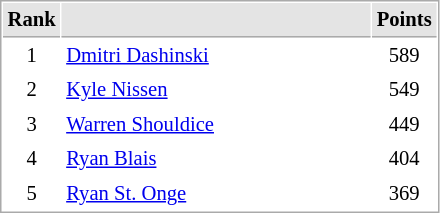<table cellspacing="1" cellpadding="3" style="border:1px solid #AAAAAA;font-size:86%">
<tr bgcolor="#E4E4E4">
<th style="border-bottom:1px solid #AAAAAA" width=10>Rank</th>
<th style="border-bottom:1px solid #AAAAAA" width=200></th>
<th style="border-bottom:1px solid #AAAAAA" width=20>Points</th>
</tr>
<tr>
<td align="center">1</td>
<td> <a href='#'>Dmitri Dashinski</a></td>
<td align=center>589</td>
</tr>
<tr>
<td align="center">2</td>
<td> <a href='#'>Kyle Nissen</a></td>
<td align=center>549</td>
</tr>
<tr>
<td align="center">3</td>
<td> <a href='#'>Warren Shouldice</a></td>
<td align=center>449</td>
</tr>
<tr>
<td align="center">4</td>
<td> <a href='#'>Ryan Blais</a></td>
<td align=center>404</td>
</tr>
<tr>
<td align="center">5</td>
<td> <a href='#'>Ryan St. Onge</a></td>
<td align=center>369</td>
</tr>
</table>
